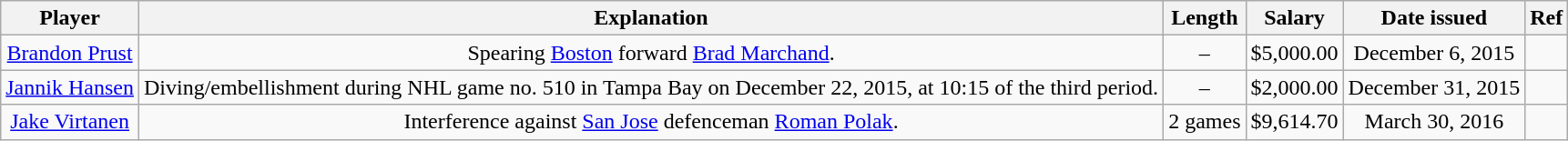<table class="wikitable" style="text-align:center;">
<tr>
<th>Player</th>
<th>Explanation</th>
<th>Length</th>
<th>Salary</th>
<th>Date issued</th>
<th>Ref</th>
</tr>
<tr>
<td><a href='#'>Brandon Prust</a></td>
<td>Spearing <a href='#'>Boston</a> forward <a href='#'>Brad Marchand</a>.</td>
<td>–</td>
<td>$5,000.00</td>
<td>December 6, 2015</td>
<td></td>
</tr>
<tr>
<td><a href='#'>Jannik Hansen</a></td>
<td>Diving/embellishment during NHL game no. 510 in Tampa Bay on December 22, 2015, at 10:15 of the third period.</td>
<td>–</td>
<td>$2,000.00</td>
<td>December 31, 2015</td>
<td></td>
</tr>
<tr>
<td><a href='#'>Jake Virtanen</a></td>
<td>Interference against <a href='#'>San Jose</a> defenceman <a href='#'>Roman Polak</a>.</td>
<td>2 games</td>
<td>$9,614.70</td>
<td>March 30, 2016</td>
<td></td>
</tr>
</table>
